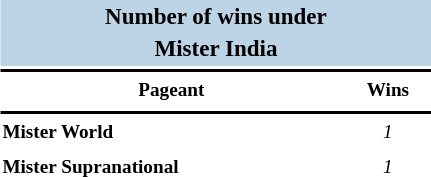<table class="toccolours" style="width: 20em; float:right; margin-left:1em; font-size:80%; line-height:1.5em; width:23%;">
<tr>
<th colspan="2" align="center" style="background:#BCD4E6;"><big>Number of wins under<br>Mister India</big></th>
</tr>
<tr>
<td colspan="2" style="background:black"></td>
</tr>
<tr>
<th scope="col">Pageant</th>
<th scope="col">Wins</th>
</tr>
<tr>
<td colspan="2" style="background:black"></td>
</tr>
<tr>
<td align="left"><strong>Mister World</strong></td>
<td align="center"><em>1</em></td>
</tr>
<tr>
<td align="left"><strong>Mister Supranational</strong></td>
<td align="center"><em>1</em></td>
</tr>
</table>
